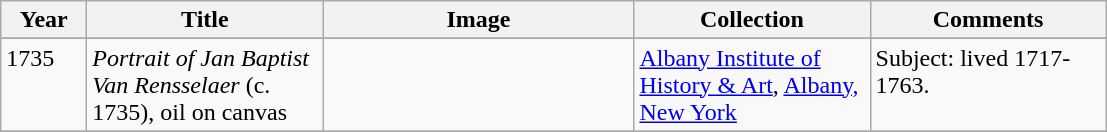<table class="wikitable sortable">
<tr>
<th scope="col" width="50">Year</th>
<th scope="col" width="150">Title</th>
<th scope="col" width="200">Image</th>
<th scope="col" width="150">Collection</th>
<th scope="col" width="150">Comments</th>
</tr>
<tr valign="top">
</tr>
<tr valign="top">
<td>1735</td>
<td><em>Portrait of Jan Baptist Van Rensselaer</em> (c. 1735), oil on canvas</td>
<td></td>
<td><a href='#'>Albany Institute of History & Art</a>, <a href='#'>Albany, New York</a></td>
<td>Subject: lived 1717-1763.</td>
</tr>
<tr valign="top">
</tr>
<tr>
</tr>
</table>
